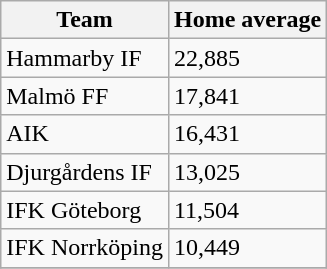<table class="wikitable">
<tr>
<th>Team</th>
<th>Home average</th>
</tr>
<tr>
<td>Hammarby IF</td>
<td>22,885</td>
</tr>
<tr>
<td>Malmö FF</td>
<td>17,841</td>
</tr>
<tr>
<td>AIK</td>
<td>16,431</td>
</tr>
<tr>
<td>Djurgårdens IF</td>
<td>13,025</td>
</tr>
<tr>
<td>IFK Göteborg</td>
<td>11,504</td>
</tr>
<tr>
<td>IFK Norrköping</td>
<td>10,449</td>
</tr>
<tr>
</tr>
</table>
